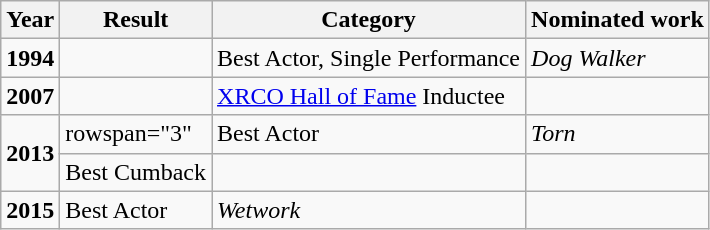<table class="wikitable">
<tr>
<th>Year</th>
<th>Result</th>
<th>Category</th>
<th>Nominated work</th>
</tr>
<tr>
<td><strong>1994</strong></td>
<td></td>
<td>Best Actor, Single Performance</td>
<td><em>Dog Walker</em></td>
</tr>
<tr>
<td><strong>2007</strong></td>
<td></td>
<td><a href='#'>XRCO Hall of Fame</a> Inductee</td>
<td></td>
</tr>
<tr>
<td rowspan="2"><strong>2013</strong></td>
<td>rowspan="3" </td>
<td>Best Actor</td>
<td><em>Torn</em></td>
</tr>
<tr>
<td>Best Cumback</td>
<td></td>
</tr>
<tr>
<td><strong>2015</strong></td>
<td>Best Actor</td>
<td><em>Wetwork</em></td>
<td></td>
</tr>
</table>
